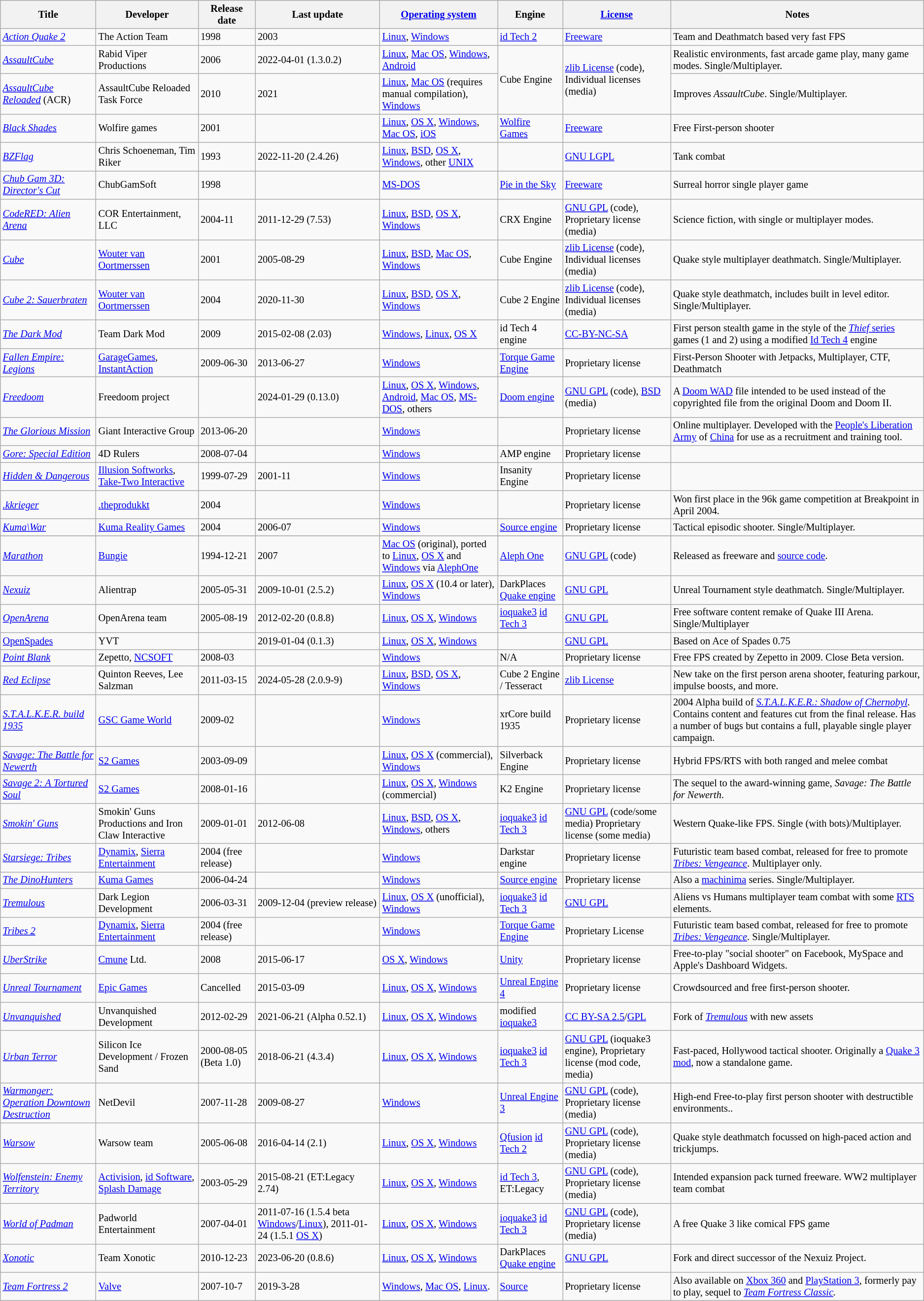<table class="wikitable sortable" style="font-size: 85%; text-align: left;">
<tr style="background: #ececec">
<th>Title</th>
<th>Developer</th>
<th>Release date</th>
<th>Last update</th>
<th><a href='#'>Operating system</a></th>
<th>Engine</th>
<th><a href='#'>License</a></th>
<th>Notes</th>
</tr>
<tr>
<td><em><a href='#'>Action Quake 2</a></em></td>
<td>The Action Team</td>
<td>1998</td>
<td>2003</td>
<td><a href='#'>Linux</a>, <a href='#'>Windows</a></td>
<td><a href='#'>id Tech 2</a></td>
<td><a href='#'>Freeware</a></td>
<td>Team and Deathmatch based very fast FPS</td>
</tr>
<tr>
<td><em><a href='#'>AssaultCube</a></em></td>
<td>Rabid Viper Productions</td>
<td>2006</td>
<td>2022-04-01 (1.3.0.2)</td>
<td><a href='#'>Linux</a>, <a href='#'>Mac OS</a>, <a href='#'>Windows</a>, <a href='#'>Android</a></td>
<td rowspan=2>Cube Engine</td>
<td rowspan=2><a href='#'>zlib License</a> (code), Individual licenses (media)</td>
<td>Realistic environments, fast arcade game play, many game modes. Single/Multiplayer.</td>
</tr>
<tr>
<td><em><a href='#'>AssaultCube Reloaded</a></em> (ACR)</td>
<td>AssaultCube Reloaded Task Force</td>
<td>2010</td>
<td>2021</td>
<td><a href='#'>Linux</a>, <a href='#'>Mac OS</a> (requires manual compilation), <a href='#'>Windows</a></td>
<td>Improves <em>AssaultCube</em>. Single/Multiplayer.</td>
</tr>
<tr>
<td><em><a href='#'>Black Shades</a></em></td>
<td>Wolfire games</td>
<td>2001</td>
<td></td>
<td><a href='#'>Linux</a>, <a href='#'>OS X</a>, <a href='#'>Windows</a>, <a href='#'>Mac OS</a>, <a href='#'>iOS</a></td>
<td><a href='#'>Wolfire Games</a></td>
<td><a href='#'>Freeware</a></td>
<td>Free First-person shooter</td>
</tr>
<tr>
<td><em><a href='#'>BZFlag</a></em></td>
<td>Chris Schoeneman, Tim Riker</td>
<td>1993</td>
<td>2022-11-20 (2.4.26)</td>
<td><a href='#'>Linux</a>, <a href='#'>BSD</a>, <a href='#'>OS X</a>, <a href='#'>Windows</a>, other <a href='#'>UNIX</a></td>
<td></td>
<td><a href='#'>GNU LGPL</a></td>
<td>Tank combat</td>
</tr>
<tr>
<td><em><a href='#'>Chub Gam 3D: Director's Cut</a></em></td>
<td>ChubGamSoft</td>
<td>1998</td>
<td></td>
<td><a href='#'>MS-DOS</a></td>
<td><a href='#'>Pie in the Sky</a></td>
<td><a href='#'>Freeware</a></td>
<td>Surreal horror single player game</td>
</tr>
<tr>
<td><em><a href='#'>CodeRED: Alien Arena</a></em></td>
<td>COR Entertainment, LLC</td>
<td>2004-11</td>
<td>2011-12-29 (7.53)</td>
<td><a href='#'>Linux</a>, <a href='#'>BSD</a>, <a href='#'>OS X</a>, <a href='#'>Windows</a></td>
<td>CRX Engine</td>
<td><a href='#'>GNU GPL</a> (code), Proprietary license (media)</td>
<td>Science fiction, with single or multiplayer modes.</td>
</tr>
<tr>
<td><em><a href='#'>Cube</a></em></td>
<td><a href='#'>Wouter van Oortmerssen</a></td>
<td>2001</td>
<td>2005-08-29</td>
<td><a href='#'>Linux</a>, <a href='#'>BSD</a>, <a href='#'>Mac OS</a>, <a href='#'>Windows</a></td>
<td>Cube Engine</td>
<td><a href='#'>zlib License</a> (code), Individual licenses (media)</td>
<td>Quake style multiplayer deathmatch. Single/Multiplayer.</td>
</tr>
<tr>
<td><em><a href='#'>Cube 2: Sauerbraten</a></em></td>
<td><a href='#'>Wouter van Oortmerssen</a></td>
<td>2004</td>
<td>2020-11-30</td>
<td><a href='#'>Linux</a>, <a href='#'>BSD</a>, <a href='#'>OS X</a>, <a href='#'>Windows</a></td>
<td>Cube 2 Engine</td>
<td><a href='#'>zlib License</a> (code), Individual licenses (media)</td>
<td>Quake style deathmatch, includes built in level editor. Single/Multiplayer.</td>
</tr>
<tr>
<td><em><a href='#'>The Dark Mod</a></em></td>
<td>Team Dark Mod</td>
<td>2009</td>
<td>2015-02-08 (2.03)</td>
<td><a href='#'>Windows</a>, <a href='#'>Linux</a>, <a href='#'>OS X</a></td>
<td>id Tech 4 engine</td>
<td><a href='#'>CC-BY-NC-SA</a></td>
<td>First person stealth game in the style of the <a href='#'><em>Thief</em> series</a> games (1 and 2) using a modified <a href='#'>Id Tech 4</a> engine</td>
</tr>
<tr>
<td><em><a href='#'>Fallen Empire: Legions</a></em></td>
<td><a href='#'>GarageGames</a>, <a href='#'>InstantAction</a></td>
<td>2009-06-30</td>
<td>2013-06-27</td>
<td><a href='#'>Windows</a></td>
<td><a href='#'>Torque Game Engine</a></td>
<td>Proprietary license</td>
<td>First-Person Shooter with Jetpacks, Multiplayer, CTF, Deathmatch</td>
</tr>
<tr>
<td><em><a href='#'>Freedoom</a></em></td>
<td>Freedoom project</td>
<td></td>
<td>2024-01-29 (0.13.0)</td>
<td><a href='#'>Linux</a>, <a href='#'>OS X</a>, <a href='#'>Windows</a>, <a href='#'>Android</a>, <a href='#'>Mac OS</a>, <a href='#'>MS-DOS</a>, others</td>
<td><a href='#'>Doom engine</a></td>
<td><a href='#'>GNU GPL</a> (code), <a href='#'>BSD</a> (media)</td>
<td>A <a href='#'>Doom WAD</a> file intended to be used instead of the copyrighted file from the original Doom and Doom II.</td>
</tr>
<tr>
<td><em><a href='#'>The Glorious Mission</a></em></td>
<td>Giant Interactive Group</td>
<td>2013-06-20</td>
<td></td>
<td><a href='#'>Windows</a></td>
<td></td>
<td>Proprietary license</td>
<td>Online multiplayer.  Developed with the <a href='#'>People's Liberation Army</a> of <a href='#'>China</a> for use as a recruitment and training tool.</td>
</tr>
<tr>
<td><em><a href='#'>Gore: Special Edition</a></em></td>
<td>4D Rulers</td>
<td>2008-07-04</td>
<td></td>
<td><a href='#'>Windows</a></td>
<td>AMP engine</td>
<td>Proprietary license</td>
<td></td>
</tr>
<tr>
<td><em><a href='#'>Hidden & Dangerous</a></em></td>
<td><a href='#'>Illusion Softworks</a>, <a href='#'>Take-Two Interactive</a></td>
<td>1999-07-29</td>
<td>2001-11</td>
<td><a href='#'>Windows</a></td>
<td>Insanity Engine</td>
<td>Proprietary license</td>
<td></td>
</tr>
<tr>
<td><em><a href='#'>.kkrieger</a></em></td>
<td><a href='#'>.theprodukkt</a></td>
<td>2004</td>
<td></td>
<td><a href='#'>Windows</a></td>
<td></td>
<td>Proprietary license</td>
<td>Won first place in the 96k game competition at Breakpoint in April 2004.</td>
</tr>
<tr>
<td><em><a href='#'>Kuma\War</a></em></td>
<td><a href='#'>Kuma Reality Games</a></td>
<td>2004</td>
<td>2006-07</td>
<td><a href='#'>Windows</a></td>
<td><a href='#'>Source engine</a></td>
<td>Proprietary license</td>
<td>Tactical episodic shooter. Single/Multiplayer.</td>
</tr>
<tr>
</tr>
<tr>
<td><em><a href='#'>Marathon</a></em></td>
<td><a href='#'>Bungie</a></td>
<td>1994-12-21</td>
<td>2007</td>
<td><a href='#'>Mac OS</a> (original), ported to <a href='#'>Linux</a>, <a href='#'>OS X</a> and <a href='#'>Windows</a> via <a href='#'>AlephOne</a></td>
<td><a href='#'>Aleph One</a></td>
<td><a href='#'>GNU GPL</a> (code)</td>
<td>Released as freeware and <a href='#'>source code</a>.</td>
</tr>
<tr>
<td><em><a href='#'>Nexuiz</a></em></td>
<td>Alientrap</td>
<td>2005-05-31</td>
<td>2009-10-01 (2.5.2)</td>
<td><a href='#'>Linux</a>, <a href='#'>OS X</a> (10.4 or later), <a href='#'>Windows</a></td>
<td>DarkPlaces <a href='#'>Quake engine</a></td>
<td><a href='#'>GNU GPL</a></td>
<td>Unreal Tournament style deathmatch. Single/Multiplayer.</td>
</tr>
<tr>
<td><em><a href='#'>OpenArena</a></em></td>
<td>OpenArena team</td>
<td>2005-08-19</td>
<td>2012-02-20 (0.8.8)</td>
<td><a href='#'>Linux</a>, <a href='#'>OS X</a>, <a href='#'>Windows</a></td>
<td><a href='#'>ioquake3</a> <a href='#'>id Tech 3</a></td>
<td><a href='#'>GNU GPL</a></td>
<td>Free software content remake of Quake III Arena. Single/Multiplayer</td>
</tr>
<tr>
<td><a href='#'>OpenSpades</a></td>
<td>YVT</td>
<td></td>
<td>2019-01-04 (0.1.3)</td>
<td><a href='#'>Linux</a>, <a href='#'>OS X</a>, <a href='#'>Windows</a></td>
<td></td>
<td><a href='#'>GNU GPL</a></td>
<td>Based on Ace of Spades 0.75</td>
</tr>
<tr>
<td><em><a href='#'>Point Blank</a></em></td>
<td>Zepetto, <a href='#'>NCSOFT</a></td>
<td>2008-03</td>
<td></td>
<td><a href='#'>Windows</a></td>
<td>N/A</td>
<td>Proprietary license</td>
<td>Free FPS created by Zepetto in 2009. Close Beta version.</td>
</tr>
<tr>
<td><em><a href='#'>Red Eclipse</a></em></td>
<td>Quinton Reeves, Lee Salzman</td>
<td>2011-03-15</td>
<td>2024-05-28 (2.0.9-9)</td>
<td><a href='#'>Linux</a>, <a href='#'>BSD</a>, <a href='#'>OS X</a>, <a href='#'>Windows</a></td>
<td>Cube 2 Engine / Tesseract</td>
<td><a href='#'>zlib License</a></td>
<td>New take on the first person arena shooter, featuring parkour, impulse boosts, and more.</td>
</tr>
<tr>
<td><em><a href='#'>S.T.A.L.K.E.R. build 1935</a></em></td>
<td><a href='#'>GSC Game World</a></td>
<td>2009-02</td>
<td></td>
<td><a href='#'>Windows</a></td>
<td>xrCore build 1935</td>
<td>Proprietary license</td>
<td>2004 Alpha build of <em><a href='#'>S.T.A.L.K.E.R.: Shadow of Chernobyl</a></em>.  Contains content and features cut from the final release.  Has a number of bugs but contains a full, playable single player campaign.</td>
</tr>
<tr>
<td><em><a href='#'>Savage: The Battle for Newerth</a></em></td>
<td><a href='#'>S2 Games</a></td>
<td>2003-09-09</td>
<td></td>
<td><a href='#'>Linux</a>, <a href='#'>OS X</a> (commercial), <a href='#'>Windows</a></td>
<td>Silverback Engine</td>
<td>Proprietary license</td>
<td>Hybrid FPS/RTS with both ranged and melee combat</td>
</tr>
<tr>
<td><em><a href='#'>Savage 2: A Tortured Soul</a></em></td>
<td><a href='#'>S2 Games</a></td>
<td>2008-01-16</td>
<td></td>
<td><a href='#'>Linux</a>, <a href='#'>OS X</a>, <a href='#'>Windows</a> (commercial)</td>
<td>K2 Engine</td>
<td>Proprietary license</td>
<td>The sequel to the award-winning game, <em>Savage: The Battle for Newerth</em>.</td>
</tr>
<tr>
<td><em><a href='#'>Smokin' Guns</a></em></td>
<td>Smokin' Guns Productions and Iron Claw Interactive</td>
<td>2009-01-01</td>
<td>2012-06-08</td>
<td><a href='#'>Linux</a>, <a href='#'>BSD</a>, <a href='#'>OS X</a>, <a href='#'>Windows</a>, others</td>
<td><a href='#'>ioquake3</a> <a href='#'>id Tech 3</a></td>
<td><a href='#'>GNU GPL</a> (code/some media) Proprietary license (some media)</td>
<td>Western Quake-like FPS. Single (with bots)/Multiplayer.</td>
</tr>
<tr>
<td><em><a href='#'>Starsiege: Tribes</a></em></td>
<td><a href='#'>Dynamix</a>, <a href='#'>Sierra Entertainment</a></td>
<td>2004 (free release)</td>
<td></td>
<td><a href='#'>Windows</a></td>
<td>Darkstar engine</td>
<td>Proprietary license</td>
<td>Futuristic team based combat, released for free to promote <em><a href='#'>Tribes: Vengeance</a></em>. Multiplayer only.</td>
</tr>
<tr>
<td><em><a href='#'>The DinoHunters</a></em></td>
<td><a href='#'>Kuma Games</a></td>
<td>2006-04-24</td>
<td></td>
<td><a href='#'>Windows</a></td>
<td><a href='#'>Source engine</a></td>
<td>Proprietary license</td>
<td>Also a <a href='#'>machinima</a> series. Single/Multiplayer.</td>
</tr>
<tr>
<td><em><a href='#'>Tremulous</a></em></td>
<td>Dark Legion Development</td>
<td>2006-03-31</td>
<td>2009-12-04 (preview release)</td>
<td><a href='#'>Linux</a>, <a href='#'>OS X</a> (unofficial), <a href='#'>Windows</a></td>
<td><a href='#'>ioquake3</a> <a href='#'>id Tech 3</a></td>
<td><a href='#'>GNU GPL</a></td>
<td>Aliens vs Humans multiplayer team combat with some <a href='#'>RTS</a> elements.</td>
</tr>
<tr>
<td><em><a href='#'>Tribes 2</a></em></td>
<td><a href='#'>Dynamix</a>, <a href='#'>Sierra Entertainment</a></td>
<td>2004 (free release)</td>
<td></td>
<td><a href='#'>Windows</a></td>
<td><a href='#'>Torque Game Engine</a></td>
<td>Proprietary License</td>
<td>Futuristic team based combat, released for free to promote <em><a href='#'>Tribes: Vengeance</a></em>. Single/Multiplayer.</td>
</tr>
<tr>
<td><em><a href='#'>UberStrike</a></em></td>
<td><a href='#'>Cmune</a> Ltd.</td>
<td>2008</td>
<td>2015-06-17</td>
<td><a href='#'>OS X</a>, <a href='#'>Windows</a></td>
<td><a href='#'>Unity</a></td>
<td>Proprietary license</td>
<td>Free-to-play "social shooter" on Facebook, MySpace and Apple's Dashboard Widgets.</td>
</tr>
<tr>
<td><em><a href='#'>Unreal Tournament</a></em></td>
<td><a href='#'>Epic Games</a></td>
<td>Cancelled</td>
<td>2015-03-09</td>
<td><a href='#'>Linux</a>, <a href='#'>OS X</a>, <a href='#'>Windows</a></td>
<td><a href='#'>Unreal Engine 4</a></td>
<td>Proprietary license</td>
<td>Crowdsourced and free first-person shooter.</td>
</tr>
<tr>
<td><em><a href='#'>Unvanquished</a></em></td>
<td>Unvanquished Development</td>
<td>2012-02-29</td>
<td>2021-06-21 (Alpha 0.52.1)</td>
<td><a href='#'>Linux</a>, <a href='#'>OS X</a>, <a href='#'>Windows</a></td>
<td>modified <a href='#'>ioquake3</a></td>
<td><a href='#'>CC BY-SA 2.5</a>/<a href='#'>GPL</a></td>
<td>Fork of <em><a href='#'>Tremulous</a></em> with new assets</td>
</tr>
<tr>
<td><em><a href='#'>Urban Terror</a></em></td>
<td>Silicon Ice Development / Frozen Sand</td>
<td>2000-08-05 (Beta 1.0)</td>
<td>2018-06-21 (4.3.4)</td>
<td><a href='#'>Linux</a>, <a href='#'>OS X</a>, <a href='#'>Windows</a></td>
<td><a href='#'>ioquake3</a> <a href='#'>id Tech 3</a></td>
<td><a href='#'>GNU GPL</a> (ioquake3 engine), Proprietary license (mod code, media)</td>
<td>Fast-paced, Hollywood tactical shooter. Originally a <a href='#'>Quake 3</a> <a href='#'>mod</a>, now a standalone game.<br></td>
</tr>
<tr>
<td><em><a href='#'>Warmonger: Operation Downtown Destruction</a></em></td>
<td>NetDevil</td>
<td>2007-11-28</td>
<td>2009-08-27</td>
<td><a href='#'>Windows</a></td>
<td><a href='#'>Unreal Engine 3</a></td>
<td><a href='#'>GNU GPL</a> (code), Proprietary license (media)</td>
<td>High-end Free-to-play first person shooter with destructible environments..</td>
</tr>
<tr>
<td><em><a href='#'>Warsow</a></em></td>
<td>Warsow team</td>
<td>2005-06-08</td>
<td>2016-04-14 (2.1)</td>
<td><a href='#'>Linux</a>, <a href='#'>OS X</a>, <a href='#'>Windows</a></td>
<td><a href='#'>Qfusion</a> <a href='#'>id Tech 2</a></td>
<td><a href='#'>GNU GPL</a> (code), Proprietary license (media)</td>
<td>Quake style deathmatch focussed on high-paced action and trickjumps.</td>
</tr>
<tr>
<td><em><a href='#'>Wolfenstein: Enemy Territory</a></em></td>
<td><a href='#'>Activision</a>, <a href='#'>id Software</a>, <a href='#'>Splash Damage</a></td>
<td>2003-05-29</td>
<td>2015-08-21 (ET:Legacy 2.74)</td>
<td><a href='#'>Linux</a>, <a href='#'>OS X</a>, <a href='#'>Windows</a></td>
<td><a href='#'>id Tech 3</a>, ET:Legacy</td>
<td><a href='#'>GNU GPL</a> (code), Proprietary license (media)</td>
<td>Intended expansion pack turned freeware. WW2 multiplayer team combat</td>
</tr>
<tr>
<td><em><a href='#'>World of Padman</a></em></td>
<td>Padworld Entertainment</td>
<td>2007-04-01</td>
<td>2011-07-16 (1.5.4 beta <a href='#'>Windows</a>/<a href='#'>Linux</a>), 2011-01-24 (1.5.1 <a href='#'>OS X</a>)</td>
<td><a href='#'>Linux</a>, <a href='#'>OS X</a>, <a href='#'>Windows</a></td>
<td><a href='#'>ioquake3</a> <a href='#'>id Tech 3</a></td>
<td><a href='#'>GNU GPL</a> (code), Proprietary license (media)</td>
<td>A free Quake 3 like comical FPS game</td>
</tr>
<tr>
<td><em><a href='#'>Xonotic</a></em></td>
<td>Team Xonotic</td>
<td>2010-12-23</td>
<td>2023-06-20 (0.8.6)</td>
<td><a href='#'>Linux</a>, <a href='#'>OS X</a>, <a href='#'>Windows</a></td>
<td>DarkPlaces <a href='#'>Quake engine</a></td>
<td><a href='#'>GNU GPL</a></td>
<td>Fork and direct successor of the Nexuiz Project.</td>
</tr>
<tr>
<td><em><a href='#'>Team Fortress 2</a></em></td>
<td><a href='#'>Valve</a></td>
<td>2007-10-7</td>
<td>2019-3-28</td>
<td><a href='#'>Windows</a>, <a href='#'>Mac OS</a>, <a href='#'>Linux</a>.</td>
<td><a href='#'>Source</a></td>
<td>Proprietary license</td>
<td>Also available on <a href='#'>Xbox 360</a> and <a href='#'>PlayStation 3</a>, formerly pay to play, sequel to <em><a href='#'>Team Fortress Classic</a>.</em></td>
</tr>
</table>
